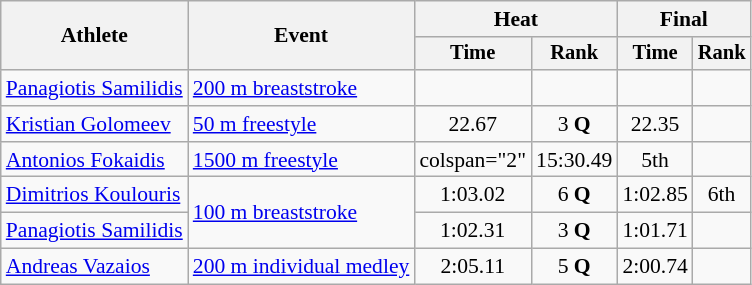<table class=wikitable style="font-size:90%">
<tr>
<th rowspan="2">Athlete</th>
<th rowspan="2">Event</th>
<th colspan="2">Heat</th>
<th colspan="2">Final</th>
</tr>
<tr style="font-size:95%">
<th>Time</th>
<th>Rank</th>
<th>Time</th>
<th>Rank</th>
</tr>
<tr align=center>
<td align=left><a href='#'>Panagiotis Samilidis</a></td>
<td align=left><a href='#'>200 m breaststroke</a></td>
<td></td>
<td></td>
<td></td>
<td align=center=></td>
</tr>
<tr align=center>
<td align=left><a href='#'>Kristian Golomeev</a></td>
<td align=left><a href='#'>50 m freestyle</a></td>
<td>22.67</td>
<td>3 <strong>Q</strong></td>
<td>22.35</td>
<td align=center=></td>
</tr>
<tr align=center>
<td align=left><a href='#'>Antonios Fokaidis</a></td>
<td align=left><a href='#'>1500 m freestyle</a></td>
<td>colspan="2" </td>
<td>15:30.49</td>
<td>5th</td>
</tr>
<tr align=center>
<td align=left><a href='#'>Dimitrios Koulouris</a></td>
<td align=left rowspan=2><a href='#'>100 m breaststroke</a></td>
<td>1:03.02</td>
<td>6 <strong>Q</strong></td>
<td>1:02.85</td>
<td>6th</td>
</tr>
<tr align=center>
<td align=left><a href='#'>Panagiotis Samilidis</a></td>
<td>1:02.31</td>
<td>3 <strong>Q</strong></td>
<td>1:01.71</td>
<td align=center=></td>
</tr>
<tr align=center>
<td align=left><a href='#'>Andreas Vazaios</a></td>
<td align=left><a href='#'>200 m individual medley</a></td>
<td>2:05.11</td>
<td>5 <strong>Q</strong></td>
<td>2:00.74</td>
<td align=center=></td>
</tr>
</table>
